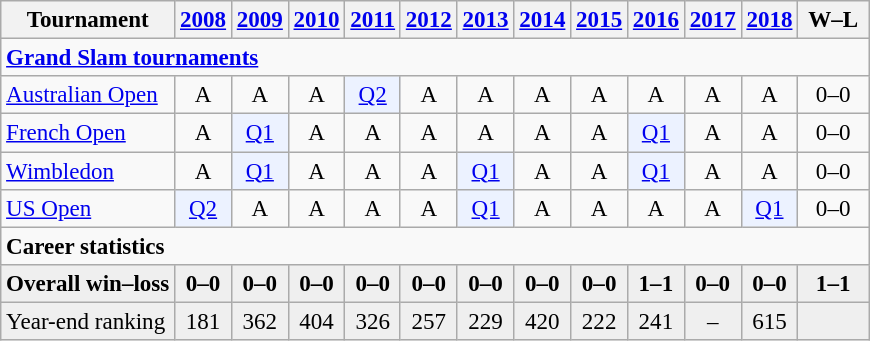<table class="wikitable nowrap" style="text-align:center; font-size:96%">
<tr>
<th>Tournament</th>
<th><a href='#'>2008</a></th>
<th><a href='#'>2009</a></th>
<th><a href='#'>2010</a></th>
<th><a href='#'>2011</a></th>
<th><a href='#'>2012</a></th>
<th><a href='#'>2013</a></th>
<th><a href='#'>2014</a></th>
<th><a href='#'>2015</a></th>
<th><a href='#'>2016</a></th>
<th><a href='#'>2017</a></th>
<th><a href='#'>2018</a></th>
<th width=40>W–L</th>
</tr>
<tr>
<td colspan="13" align="left"><strong><a href='#'>Grand Slam tournaments</a></strong></td>
</tr>
<tr>
<td align=left><a href='#'>Australian Open</a></td>
<td>A</td>
<td>A</td>
<td>A</td>
<td bgcolor=ecf2ff><a href='#'>Q2</a></td>
<td>A</td>
<td>A</td>
<td>A</td>
<td>A</td>
<td>A</td>
<td>A</td>
<td>A</td>
<td>0–0</td>
</tr>
<tr>
<td align=left><a href='#'>French Open</a></td>
<td>A</td>
<td bgcolor=ecf2ff><a href='#'>Q1</a></td>
<td>A</td>
<td>A</td>
<td>A</td>
<td>A</td>
<td>A</td>
<td>A</td>
<td bgcolor=ecf2ff><a href='#'>Q1</a></td>
<td>A</td>
<td>A</td>
<td>0–0</td>
</tr>
<tr>
<td align=left><a href='#'>Wimbledon</a></td>
<td>A</td>
<td bgcolor=ecf2ff><a href='#'>Q1</a></td>
<td>A</td>
<td>A</td>
<td>A</td>
<td bgcolor=ecf2ff><a href='#'>Q1</a></td>
<td>A</td>
<td>A</td>
<td bgcolor=ecf2ff><a href='#'>Q1</a></td>
<td>A</td>
<td>A</td>
<td>0–0</td>
</tr>
<tr>
<td align=left><a href='#'>US Open</a></td>
<td bgcolor=ecf2ff><a href='#'>Q2</a></td>
<td>A</td>
<td>A</td>
<td>A</td>
<td>A</td>
<td bgcolor=ecf2ff><a href='#'>Q1</a></td>
<td>A</td>
<td>A</td>
<td>A</td>
<td>A</td>
<td bgcolor=ecf2ff><a href='#'>Q1</a></td>
<td>0–0</td>
</tr>
<tr>
<td colspan="21" align="left"><strong>Career statistics</strong></td>
</tr>
<tr style=font-weight:bold;background:#efefef>
<td align=left>Overall win–loss</td>
<td>0–0</td>
<td>0–0</td>
<td>0–0</td>
<td>0–0</td>
<td>0–0</td>
<td>0–0</td>
<td>0–0</td>
<td>0–0</td>
<td>1–1</td>
<td>0–0</td>
<td>0–0</td>
<td>1–1</td>
</tr>
<tr bgcolor=efefef>
<td align=left>Year-end ranking</td>
<td>181</td>
<td>362</td>
<td>404</td>
<td>326</td>
<td>257</td>
<td>229</td>
<td>420</td>
<td>222</td>
<td>241</td>
<td>–</td>
<td>615</td>
<td></td>
</tr>
</table>
